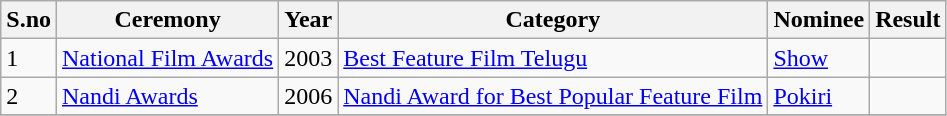<table class="wikitable">
<tr>
<th>S.no</th>
<th>Ceremony</th>
<th>Year</th>
<th>Category</th>
<th>Nominee</th>
<th>Result</th>
</tr>
<tr>
<td>1</td>
<td rowspan="1"><a href='#'>National Film Awards</a></td>
<td rowspan="1">2003</td>
<td><a href='#'>Best Feature Film Telugu</a></td>
<td><a href='#'>Show</a></td>
<td></td>
</tr>
<tr>
<td>2</td>
<td rowspan="1"><a href='#'>Nandi Awards</a></td>
<td>2006</td>
<td><a href='#'>Nandi Award for Best Popular Feature Film</a></td>
<td><a href='#'>Pokiri</a></td>
<td></td>
</tr>
<tr>
</tr>
</table>
